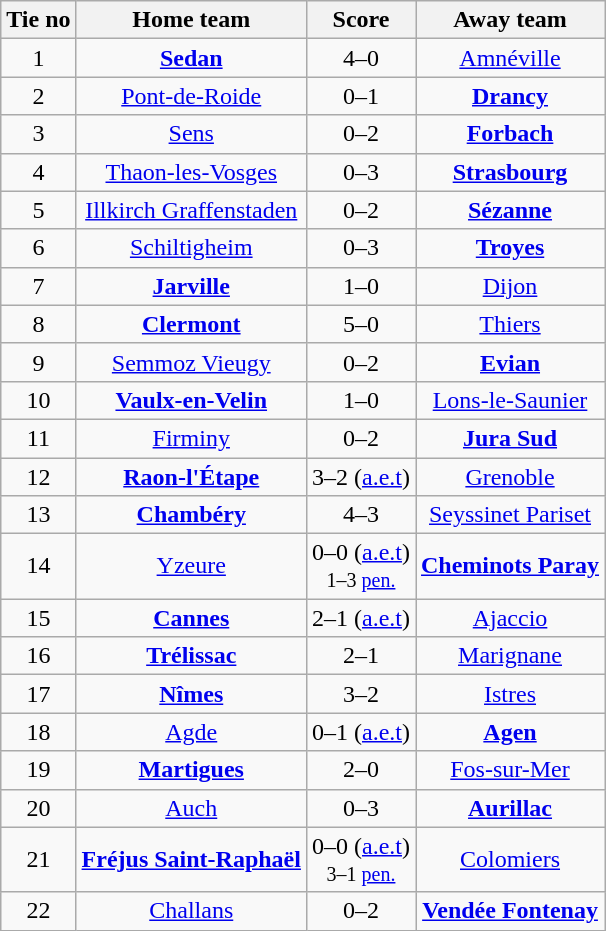<table class="wikitable" style="text-align:center">
<tr>
<th>Tie no</th>
<th>Home team</th>
<th>Score</th>
<th>Away team</th>
</tr>
<tr>
<td>1</td>
<td><strong><a href='#'>Sedan</a></strong></td>
<td>4–0</td>
<td><a href='#'>Amnéville</a></td>
</tr>
<tr>
<td>2</td>
<td><a href='#'>Pont-de-Roide</a></td>
<td>0–1</td>
<td><strong><a href='#'>Drancy</a></strong></td>
</tr>
<tr>
<td>3</td>
<td><a href='#'>Sens</a></td>
<td>0–2</td>
<td><strong><a href='#'>Forbach</a></strong></td>
</tr>
<tr>
<td>4</td>
<td><a href='#'>Thaon-les-Vosges</a></td>
<td>0–3</td>
<td><strong><a href='#'>Strasbourg</a></strong></td>
</tr>
<tr>
<td>5</td>
<td><a href='#'>Illkirch Graffenstaden</a></td>
<td>0–2</td>
<td><strong><a href='#'>Sézanne</a></strong></td>
</tr>
<tr>
<td>6</td>
<td><a href='#'>Schiltigheim</a></td>
<td>0–3</td>
<td><strong><a href='#'>Troyes</a></strong></td>
</tr>
<tr>
<td>7</td>
<td><strong><a href='#'>Jarville</a></strong></td>
<td>1–0</td>
<td><a href='#'>Dijon</a></td>
</tr>
<tr>
<td>8</td>
<td><strong><a href='#'>Clermont</a></strong></td>
<td>5–0</td>
<td><a href='#'>Thiers</a></td>
</tr>
<tr>
<td>9</td>
<td><a href='#'>Semmoz Vieugy</a></td>
<td>0–2</td>
<td><strong><a href='#'>Evian</a></strong></td>
</tr>
<tr>
<td>10</td>
<td><strong><a href='#'>Vaulx-en-Velin</a></strong></td>
<td>1–0</td>
<td><a href='#'>Lons-le-Saunier</a></td>
</tr>
<tr>
<td>11</td>
<td><a href='#'>Firminy</a></td>
<td>0–2</td>
<td><strong><a href='#'>Jura Sud</a></strong></td>
</tr>
<tr>
<td>12</td>
<td><strong><a href='#'>Raon-l'Étape</a></strong></td>
<td>3–2 (<a href='#'>a.e.t</a>)</td>
<td><a href='#'>Grenoble</a></td>
</tr>
<tr>
<td>13</td>
<td><strong><a href='#'>Chambéry</a></strong></td>
<td>4–3</td>
<td><a href='#'>Seyssinet Pariset</a></td>
</tr>
<tr>
<td>14</td>
<td><a href='#'>Yzeure</a></td>
<td>0–0 (<a href='#'>a.e.t</a>)<br><small>1–3 <a href='#'>pen.</a></small></td>
<td><strong><a href='#'>Cheminots Paray</a></strong></td>
</tr>
<tr>
<td>15</td>
<td><strong><a href='#'>Cannes</a></strong></td>
<td>2–1 (<a href='#'>a.e.t</a>)</td>
<td><a href='#'>Ajaccio</a></td>
</tr>
<tr>
<td>16</td>
<td><strong><a href='#'>Trélissac</a></strong></td>
<td>2–1</td>
<td><a href='#'>Marignane</a></td>
</tr>
<tr>
<td>17</td>
<td><strong><a href='#'>Nîmes</a></strong></td>
<td>3–2</td>
<td><a href='#'>Istres</a></td>
</tr>
<tr>
<td>18</td>
<td><a href='#'>Agde</a></td>
<td>0–1 (<a href='#'>a.e.t</a>)</td>
<td><strong><a href='#'>Agen</a></strong></td>
</tr>
<tr>
<td>19</td>
<td><strong><a href='#'>Martigues</a></strong></td>
<td>2–0</td>
<td><a href='#'>Fos-sur-Mer</a></td>
</tr>
<tr>
<td>20</td>
<td><a href='#'>Auch</a></td>
<td>0–3</td>
<td><strong><a href='#'>Aurillac</a></strong></td>
</tr>
<tr>
<td>21</td>
<td><strong><a href='#'>Fréjus Saint-Raphaël</a></strong></td>
<td>0–0 (<a href='#'>a.e.t</a>)<br><small>3–1 <a href='#'>pen.</a></small></td>
<td><a href='#'>Colomiers</a></td>
</tr>
<tr>
<td>22</td>
<td><a href='#'>Challans</a></td>
<td>0–2</td>
<td><strong><a href='#'>Vendée Fontenay</a></strong></td>
</tr>
</table>
